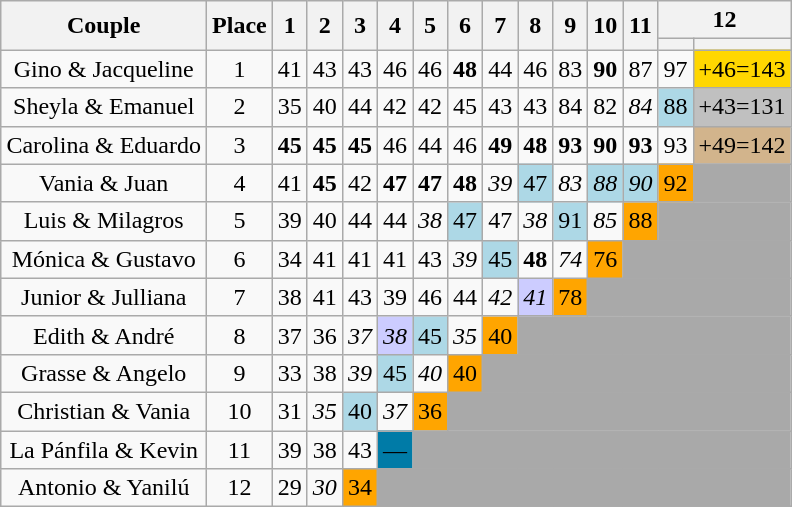<table class="wikitable sortable" style="margin:auto; text-align:center; white-space:nowrap; width:10%;">
<tr>
<th rowspan=2>Couple</th>
<th rowspan=2>Place</th>
<th rowspan=2>1</th>
<th rowspan=2>2</th>
<th rowspan=2>3</th>
<th rowspan=2>4</th>
<th rowspan=2>5</th>
<th rowspan=2>6</th>
<th rowspan=2>7</th>
<th rowspan=2>8</th>
<th rowspan=2>9</th>
<th rowspan=2>10</th>
<th rowspan=2>11</th>
<th colspan=2>12</th>
</tr>
<tr>
<th></th>
<th></th>
</tr>
<tr>
<td>Gino & Jacqueline</td>
<td>1</td>
<td>41</td>
<td>43</td>
<td>43</td>
<td>46</td>
<td>46</td>
<td><span><strong>48</strong></span></td>
<td>44</td>
<td>46</td>
<td>83</td>
<td><span><strong>90</strong></span></td>
<td>87</td>
<td>97</td>
<td bgcolor=gold>+46=143</td>
</tr>
<tr>
<td>Sheyla & Emanuel</td>
<td>2</td>
<td>35</td>
<td>40</td>
<td>44</td>
<td>42</td>
<td>42</td>
<td>45</td>
<td>43</td>
<td>43</td>
<td>84</td>
<td>82</td>
<td><span><em>84</em></span></td>
<td bgcolor=lightblue>88</td>
<td bgcolor=silver>+43=131</td>
</tr>
<tr>
<td>Carolina & Eduardo</td>
<td>3</td>
<td><span><strong>45</strong></span></td>
<td><span><strong>45</strong></span></td>
<td><span><strong>45</strong></span></td>
<td>46</td>
<td>44</td>
<td>46</td>
<td><span><strong>49</strong></span></td>
<td><span><strong>48</strong></span></td>
<td><span><strong>93</strong></span></td>
<td><span><strong>90</strong></span></td>
<td><span><strong>93</strong></span></td>
<td>93</td>
<td bgcolor=tan>+49=142</td>
</tr>
<tr>
<td>Vania & Juan</td>
<td>4</td>
<td>41</td>
<td><span><strong>45</strong></span></td>
<td>42</td>
<td><span><strong>47</strong></span></td>
<td><span><strong>47</strong></span></td>
<td><span><strong>48</strong></span></td>
<td><span><em>39</em></span></td>
<td bgcolor=lightblue>47</td>
<td><span><em>83</em></span></td>
<td bgcolor=lightblue><span><em>88</em></span></td>
<td bgcolor=lightblue><span><em>90</em></span></td>
<td bgcolor=orange>92</td>
<td colspan=1 style="background:darkgrey;"></td>
</tr>
<tr>
<td>Luis & Milagros</td>
<td>5</td>
<td>39</td>
<td>40</td>
<td>44</td>
<td>44</td>
<td><span><em>38</em></span></td>
<td bgcolor=lightblue>47</td>
<td>47</td>
<td><span><em>38</em></span></td>
<td bgcolor=lightblue>91</td>
<td><span><em>85</em></span></td>
<td bgcolor=orange>88</td>
<td colspan=2 style="background:darkgrey;"></td>
</tr>
<tr>
<td>Mónica & Gustavo</td>
<td>6</td>
<td>34</td>
<td>41</td>
<td>41</td>
<td>41</td>
<td>43</td>
<td><span><em>39</em></span></td>
<td bgcolor=lightblue>45</td>
<td><span><strong>48</strong></span></td>
<td><span><em>74</em></span></td>
<td bgcolor=orange>76</td>
<td colspan=3 style="background:darkgrey;"></td>
</tr>
<tr>
<td>Junior & Julliana</td>
<td>7</td>
<td>38</td>
<td>41</td>
<td>43</td>
<td>39</td>
<td>46</td>
<td>44</td>
<td><span><em>42</em></span></td>
<td bgcolor=#CCCCFF><span><em>41</em></span></td>
<td bgcolor=orange>78</td>
<td colspan=4 style="background:darkgrey;"></td>
</tr>
<tr>
<td>Edith & André</td>
<td>8</td>
<td>37</td>
<td>36</td>
<td><span><em>37</em></span></td>
<td bgcolor=#CCCCFF><span><em>38</em></span></td>
<td bgcolor=lightblue>45</td>
<td><span><em>35</em></span></td>
<td bgcolor=orange>40</td>
<td colspan=6 style="background:darkgrey;"></td>
</tr>
<tr>
<td>Grasse & Angelo</td>
<td>9</td>
<td>33</td>
<td>38</td>
<td><span><em>39</em></span></td>
<td bgcolor=lightblue>45</td>
<td><span><em>40</em></span></td>
<td bgcolor=orange>40</td>
<td colspan=7 style="background:darkgrey;"></td>
</tr>
<tr>
<td>Christian & Vania</td>
<td>10</td>
<td>31</td>
<td><span><em>35</em></span></td>
<td bgcolor=lightblue>40</td>
<td><span><em>37</em></span></td>
<td bgcolor=orange>36</td>
<td colspan=8 style="background:darkgrey;"></td>
</tr>
<tr>
<td>La Pánfila & Kevin</td>
<td>11</td>
<td>39</td>
<td>38</td>
<td>43</td>
<td bgcolor=#007BA7>—</td>
<td colspan="9" style="background:darkgrey;"></td>
</tr>
<tr>
<td>Antonio & Yanilú</td>
<td>12</td>
<td>29</td>
<td><span><em>30</em></span></td>
<td bgcolor=orange>34</td>
<td colspan=10 style="background:darkgrey;"></td>
</tr>
</table>
